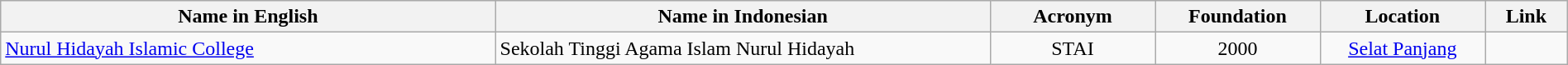<table class="wikitable sortable" style="width:100%;">
<tr>
<th>Name in English</th>
<th>Name in Indonesian</th>
<th>Acronym</th>
<th>Foundation</th>
<th>Location</th>
<th class="unsortable">Link</th>
</tr>
<tr>
<td style="width:30%;"><a href='#'>Nurul Hidayah Islamic College</a></td>
<td style="width:30%;">Sekolah Tinggi Agama Islam Nurul Hidayah</td>
<td style="width:10%; text-align:center;">STAI</td>
<td style="width:10%; text-align:center;">2000</td>
<td style="width:10%; text-align:center;"><a href='#'>Selat Panjang</a></td>
<td style="width:5%; text-align:center;"></td>
</tr>
</table>
